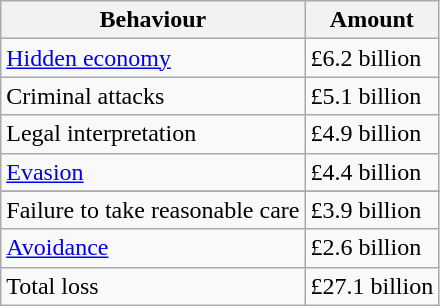<table class="wikitable">
<tr>
<th>Behaviour</th>
<th>Amount</th>
</tr>
<tr>
<td><a href='#'>Hidden economy</a></td>
<td>£6.2 billion</td>
</tr>
<tr>
<td>Criminal attacks</td>
<td>£5.1 billion</td>
</tr>
<tr>
<td>Legal interpretation</td>
<td>£4.9 billion</td>
</tr>
<tr>
<td><a href='#'>Evasion</a></td>
<td>£4.4 billion</td>
</tr>
<tr>
</tr>
<tr Non-payment || £4.1 billion>
</tr>
<tr>
<td>Failure to take reasonable care</td>
<td>£3.9 billion</td>
</tr>
<tr>
<td><a href='#'>Avoidance</a></td>
<td>£2.6 billion</td>
</tr>
<tr>
<td>Total loss</td>
<td>£27.1 billion</td>
</tr>
</table>
